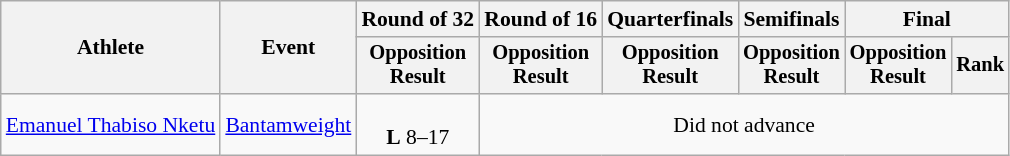<table class="wikitable" style="font-size:90%">
<tr>
<th rowspan="2">Athlete</th>
<th rowspan="2">Event</th>
<th>Round of 32</th>
<th>Round of 16</th>
<th>Quarterfinals</th>
<th>Semifinals</th>
<th colspan=2>Final</th>
</tr>
<tr style="font-size:95%">
<th>Opposition<br>Result</th>
<th>Opposition<br>Result</th>
<th>Opposition<br>Result</th>
<th>Opposition<br>Result</th>
<th>Opposition<br>Result</th>
<th>Rank</th>
</tr>
<tr align=center>
<td align=left><a href='#'>Emanuel Thabiso Nketu</a></td>
<td align=left><a href='#'>Bantamweight</a></td>
<td><br><strong>L</strong> 8–17</td>
<td colspan=5>Did not advance</td>
</tr>
</table>
